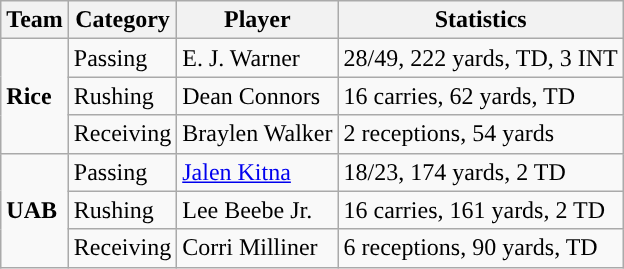<table class="wikitable" style="float: right;">
<tr>
<th>Team</th>
<th>Category</th>
<th>Player</th>
<th>Statistics</th>
</tr>
<tr>
<td rowspan=3><strong>Rice</strong></td>
<td>Passing</td>
<td>E. J. Warner</td>
<td>28/49, 222 yards, TD, 3 INT</td>
</tr>
<tr>
<td>Rushing</td>
<td>Dean Connors</td>
<td>16 carries, 62 yards, TD</td>
</tr>
<tr>
<td>Receiving</td>
<td>Braylen Walker</td>
<td>2 receptions, 54 yards</td>
</tr>
<tr>
<td rowspan=3><strong>UAB</strong></td>
<td>Passing</td>
<td><a href='#'>Jalen Kitna</a></td>
<td>18/23, 174 yards, 2 TD</td>
</tr>
<tr>
<td>Rushing</td>
<td>Lee Beebe Jr.</td>
<td>16 carries, 161 yards, 2 TD</td>
</tr>
<tr>
<td>Receiving</td>
<td>Corri Milliner</td>
<td>6 receptions, 90 yards, TD</td>
</tr>
</table>
